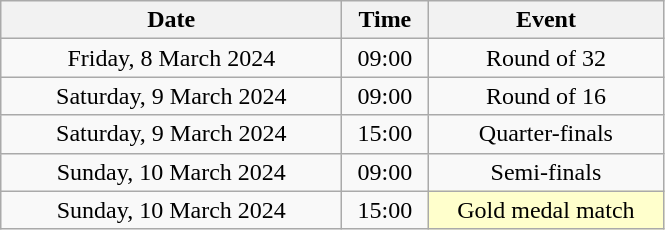<table class = "wikitable" style="text-align:center;">
<tr>
<th width=220>Date</th>
<th width=50>Time</th>
<th width=150>Event</th>
</tr>
<tr>
<td>Friday, 8 March 2024</td>
<td>09:00</td>
<td>Round of 32</td>
</tr>
<tr>
<td>Saturday, 9 March 2024</td>
<td>09:00</td>
<td>Round of 16</td>
</tr>
<tr>
<td>Saturday, 9 March 2024</td>
<td>15:00</td>
<td>Quarter-finals</td>
</tr>
<tr>
<td>Sunday, 10 March 2024</td>
<td>09:00</td>
<td>Semi-finals</td>
</tr>
<tr>
<td>Sunday, 10 March 2024</td>
<td>15:00</td>
<td bgcolor="ffffcc">Gold medal match</td>
</tr>
</table>
